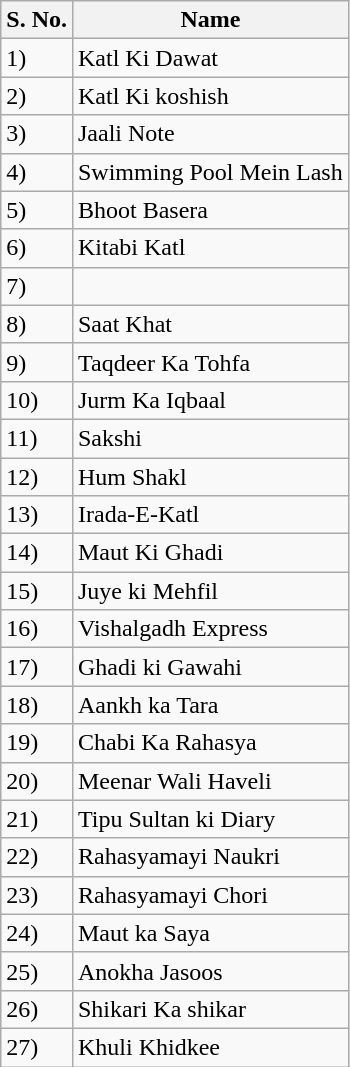<table class="wikitable">
<tr>
<th>S. No.</th>
<th>Name</th>
</tr>
<tr>
<td>1)</td>
<td>Katl Ki Dawat</td>
</tr>
<tr>
<td>2)</td>
<td>Katl Ki koshish</td>
</tr>
<tr>
<td>3)</td>
<td>Jaali Note</td>
</tr>
<tr>
<td>4)</td>
<td>Swimming Pool Mein Lash</td>
</tr>
<tr>
<td>5)</td>
<td>Bhoot Basera</td>
</tr>
<tr>
<td>6)</td>
<td>Kitabi Katl</td>
</tr>
<tr>
<td>7)</td>
<td></td>
</tr>
<tr>
<td>8)</td>
<td>Saat Khat</td>
</tr>
<tr>
<td>9)</td>
<td>Taqdeer Ka Tohfa</td>
</tr>
<tr>
<td>10)</td>
<td>Jurm Ka Iqbaal</td>
</tr>
<tr>
<td>11)</td>
<td>Sakshi</td>
</tr>
<tr>
<td>12)</td>
<td>Hum Shakl</td>
</tr>
<tr>
<td>13)</td>
<td>Irada-E-Katl</td>
</tr>
<tr>
<td>14)</td>
<td>Maut Ki Ghadi</td>
</tr>
<tr>
<td>15)</td>
<td>Juye ki Mehfil</td>
</tr>
<tr>
<td>16)</td>
<td>Vishalgadh Express</td>
</tr>
<tr>
<td>17)</td>
<td>Ghadi ki Gawahi</td>
</tr>
<tr>
<td>18)</td>
<td>Aankh ka Tara</td>
</tr>
<tr>
<td>19)</td>
<td>Chabi Ka Rahasya</td>
</tr>
<tr>
<td>20)</td>
<td>Meenar Wali Haveli</td>
</tr>
<tr>
<td>21)</td>
<td>Tipu Sultan ki Diary</td>
</tr>
<tr>
<td>22)</td>
<td>Rahasyamayi Naukri</td>
</tr>
<tr>
<td>23)</td>
<td>Rahasyamayi Chori</td>
</tr>
<tr>
<td>24)</td>
<td>Maut ka Saya</td>
</tr>
<tr>
<td>25)</td>
<td>Anokha Jasoos</td>
</tr>
<tr>
<td>26)</td>
<td>Shikari Ka shikar</td>
</tr>
<tr>
<td>27)</td>
<td>Khuli Khidkee</td>
</tr>
</table>
